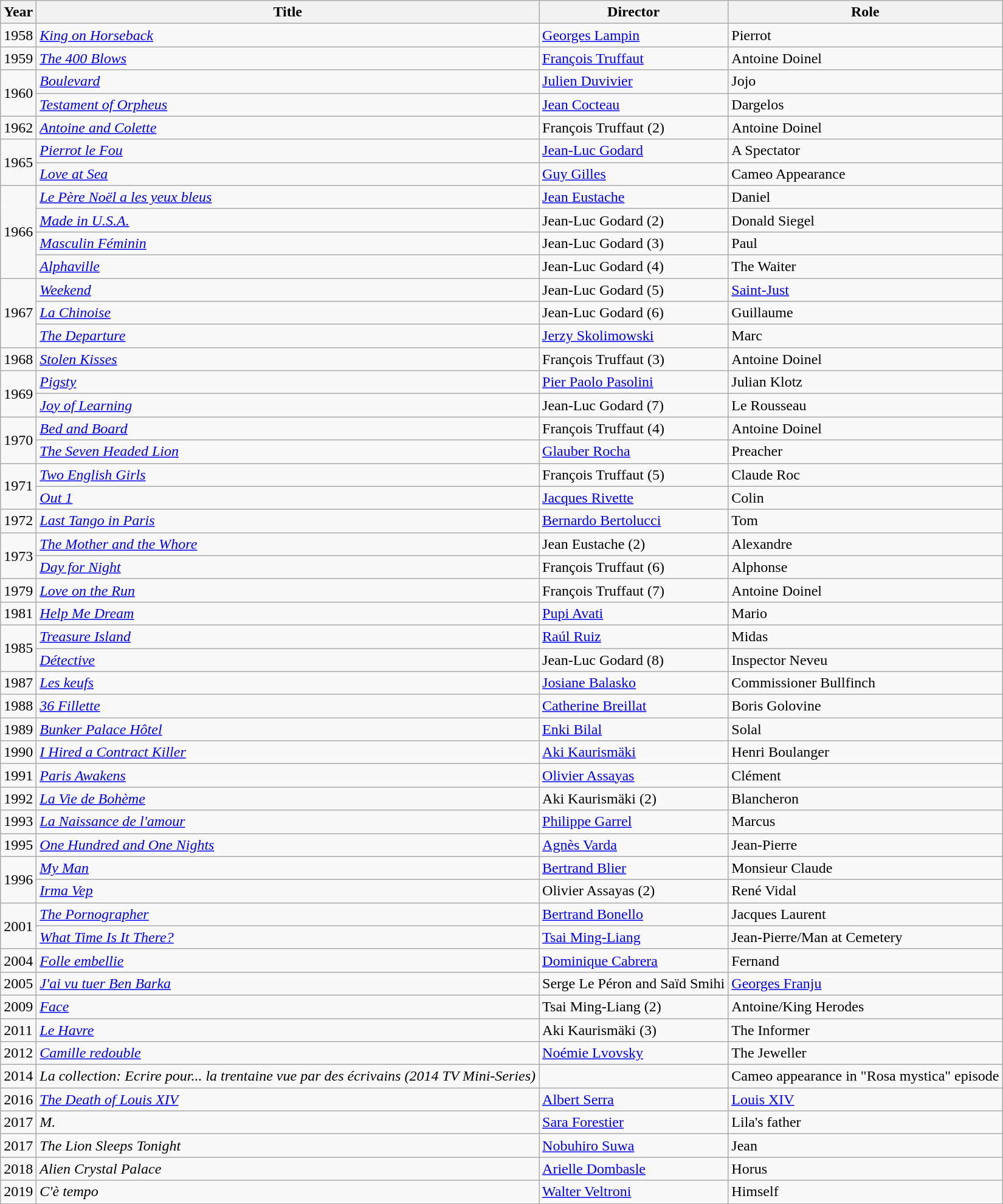<table class="wikitable sortable">
<tr>
<th>Year</th>
<th>Title</th>
<th>Director</th>
<th>Role</th>
</tr>
<tr>
<td>1958</td>
<td><em><a href='#'>King on Horseback</a></em></td>
<td><a href='#'>Georges Lampin</a></td>
<td>Pierrot</td>
</tr>
<tr>
<td>1959</td>
<td><em><a href='#'>The 400 Blows</a></em></td>
<td><a href='#'>François Truffaut</a></td>
<td>Antoine Doinel</td>
</tr>
<tr>
<td rowspan=2>1960</td>
<td><em><a href='#'>Boulevard</a></em></td>
<td><a href='#'>Julien Duvivier</a></td>
<td>Jojo</td>
</tr>
<tr>
<td><em><a href='#'>Testament of Orpheus</a></em></td>
<td><a href='#'>Jean Cocteau</a></td>
<td>Dargelos</td>
</tr>
<tr>
<td>1962</td>
<td><em><a href='#'>Antoine and Colette</a></em></td>
<td>François Truffaut (2)</td>
<td>Antoine Doinel</td>
</tr>
<tr>
<td rowspan=2>1965</td>
<td><em><a href='#'>Pierrot le Fou</a></em></td>
<td><a href='#'>Jean-Luc Godard</a></td>
<td>A Spectator</td>
</tr>
<tr>
<td><em><a href='#'>Love at Sea</a></em></td>
<td><a href='#'>Guy Gilles</a></td>
<td>Cameo Appearance</td>
</tr>
<tr>
<td rowspan=4>1966</td>
<td><em><a href='#'>Le Père Noël a les yeux bleus</a></em></td>
<td><a href='#'>Jean Eustache</a></td>
<td>Daniel</td>
</tr>
<tr>
<td><em><a href='#'>Made in U.S.A.</a></em></td>
<td>Jean-Luc Godard (2)</td>
<td>Donald Siegel</td>
</tr>
<tr>
<td><em><a href='#'>Masculin Féminin</a></em></td>
<td>Jean-Luc Godard (3)</td>
<td>Paul</td>
</tr>
<tr>
<td><em><a href='#'>Alphaville</a></em></td>
<td>Jean-Luc Godard (4)</td>
<td>The Waiter</td>
</tr>
<tr>
<td rowspan=3>1967</td>
<td><em><a href='#'>Weekend</a></em></td>
<td>Jean-Luc Godard (5)</td>
<td><a href='#'>Saint-Just</a></td>
</tr>
<tr>
<td><em><a href='#'>La Chinoise</a></em></td>
<td>Jean-Luc Godard (6)</td>
<td>Guillaume</td>
</tr>
<tr>
<td><em><a href='#'>The Departure</a></em></td>
<td><a href='#'>Jerzy Skolimowski</a></td>
<td>Marc</td>
</tr>
<tr>
<td>1968</td>
<td><em><a href='#'>Stolen Kisses</a></em></td>
<td>François Truffaut (3)</td>
<td>Antoine Doinel</td>
</tr>
<tr>
<td rowspan=2>1969</td>
<td><em><a href='#'>Pigsty</a></em></td>
<td><a href='#'>Pier Paolo Pasolini</a></td>
<td>Julian Klotz</td>
</tr>
<tr>
<td><em><a href='#'>Joy of Learning</a></em></td>
<td>Jean-Luc Godard (7)</td>
<td>Le Rousseau</td>
</tr>
<tr>
<td rowspan=2>1970</td>
<td><em><a href='#'>Bed and Board</a></em></td>
<td>François Truffaut (4)</td>
<td>Antoine Doinel</td>
</tr>
<tr>
<td><em><a href='#'>The Seven Headed Lion</a></em></td>
<td><a href='#'>Glauber Rocha</a></td>
<td>Preacher</td>
</tr>
<tr>
<td rowspan=2>1971</td>
<td><em><a href='#'>Two English Girls</a></em></td>
<td>François Truffaut (5)</td>
<td>Claude Roc</td>
</tr>
<tr>
<td><em><a href='#'>Out 1</a></em></td>
<td><a href='#'>Jacques Rivette</a></td>
<td>Colin</td>
</tr>
<tr>
<td>1972</td>
<td><em><a href='#'>Last Tango in Paris</a></em></td>
<td><a href='#'>Bernardo Bertolucci</a></td>
<td>Tom</td>
</tr>
<tr>
<td rowspan=2>1973</td>
<td><em><a href='#'>The Mother and the Whore</a></em></td>
<td>Jean Eustache (2)</td>
<td>Alexandre</td>
</tr>
<tr>
<td><em><a href='#'>Day for Night</a></em></td>
<td>François Truffaut (6)</td>
<td>Alphonse</td>
</tr>
<tr>
<td>1979</td>
<td><em><a href='#'>Love on the Run</a></em></td>
<td>François Truffaut (7)</td>
<td>Antoine Doinel</td>
</tr>
<tr>
<td>1981</td>
<td><em><a href='#'>Help Me Dream</a></em></td>
<td><a href='#'>Pupi Avati</a></td>
<td>Mario</td>
</tr>
<tr>
<td rowspan=2>1985</td>
<td><em><a href='#'>Treasure Island</a></em></td>
<td><a href='#'>Raúl Ruiz</a></td>
<td>Midas</td>
</tr>
<tr>
<td><em><a href='#'>Détective</a></em></td>
<td>Jean-Luc Godard (8)</td>
<td>Inspector Neveu</td>
</tr>
<tr>
<td>1987</td>
<td><em><a href='#'>Les keufs</a></em></td>
<td><a href='#'>Josiane Balasko</a></td>
<td>Commissioner Bullfinch</td>
</tr>
<tr>
<td>1988</td>
<td><em><a href='#'>36 Fillette</a></em></td>
<td><a href='#'>Catherine Breillat</a></td>
<td>Boris Golovine</td>
</tr>
<tr>
<td>1989</td>
<td><em><a href='#'>Bunker Palace Hôtel</a></em></td>
<td><a href='#'>Enki Bilal</a></td>
<td>Solal</td>
</tr>
<tr>
<td>1990</td>
<td><em><a href='#'>I Hired a Contract Killer</a></em></td>
<td><a href='#'>Aki Kaurismäki</a></td>
<td>Henri Boulanger</td>
</tr>
<tr>
<td>1991</td>
<td><em><a href='#'>Paris Awakens</a></em></td>
<td><a href='#'>Olivier Assayas</a></td>
<td>Clément</td>
</tr>
<tr>
<td>1992</td>
<td><em><a href='#'>La Vie de Bohème</a></em></td>
<td>Aki Kaurismäki (2)</td>
<td>Blancheron</td>
</tr>
<tr>
<td>1993</td>
<td><em><a href='#'>La Naissance de l'amour</a></em></td>
<td><a href='#'>Philippe Garrel</a></td>
<td>Marcus</td>
</tr>
<tr>
<td>1995</td>
<td><em><a href='#'>One Hundred and One Nights</a></em></td>
<td><a href='#'>Agnès Varda</a></td>
<td>Jean-Pierre</td>
</tr>
<tr>
<td rowspan=2>1996</td>
<td><em><a href='#'>My Man</a></em></td>
<td><a href='#'>Bertrand Blier</a></td>
<td>Monsieur Claude</td>
</tr>
<tr>
<td><em><a href='#'>Irma Vep</a></em></td>
<td>Olivier Assayas (2)</td>
<td>René Vidal</td>
</tr>
<tr>
<td rowspan=2>2001</td>
<td><em><a href='#'>The Pornographer</a></em></td>
<td><a href='#'>Bertrand Bonello</a></td>
<td>Jacques Laurent</td>
</tr>
<tr>
<td><em><a href='#'>What Time Is It There?</a></em></td>
<td><a href='#'>Tsai Ming-Liang</a></td>
<td>Jean-Pierre/Man at Cemetery</td>
</tr>
<tr>
<td>2004</td>
<td><em><a href='#'>Folle embellie</a></em></td>
<td><a href='#'>Dominique Cabrera</a></td>
<td>Fernand</td>
</tr>
<tr>
<td>2005</td>
<td><em><a href='#'>J'ai vu tuer Ben Barka</a></em></td>
<td>Serge Le Péron and Saïd Smihi</td>
<td><a href='#'>Georges Franju</a></td>
</tr>
<tr>
<td>2009</td>
<td><em><a href='#'>Face</a></em></td>
<td>Tsai Ming-Liang (2)</td>
<td>Antoine/King Herodes</td>
</tr>
<tr>
<td>2011</td>
<td><em><a href='#'>Le Havre</a></em></td>
<td>Aki Kaurismäki (3)</td>
<td>The Informer</td>
</tr>
<tr>
<td>2012</td>
<td><em><a href='#'>Camille redouble</a></em></td>
<td><a href='#'>Noémie Lvovsky</a></td>
<td>The Jeweller</td>
</tr>
<tr>
<td>2014</td>
<td><em> La collection: Ecrire pour... la trentaine vue par des écrivains (2014 TV Mini-Series)</em></td>
<td> </td>
<td>Cameo appearance in "Rosa mystica" episode</td>
</tr>
<tr>
<td>2016</td>
<td><em><a href='#'>The Death of Louis XIV</a></em></td>
<td><a href='#'>Albert Serra</a></td>
<td><a href='#'>Louis XIV</a></td>
</tr>
<tr>
<td>2017</td>
<td><em>M.</em></td>
<td><a href='#'>Sara Forestier</a></td>
<td>Lila's father</td>
</tr>
<tr>
<td>2017</td>
<td><em>The Lion Sleeps Tonight</em></td>
<td><a href='#'>Nobuhiro Suwa</a></td>
<td>Jean</td>
</tr>
<tr>
<td>2018</td>
<td><em>Alien Crystal Palace</em></td>
<td><a href='#'>Arielle Dombasle</a></td>
<td>Horus</td>
</tr>
<tr>
<td>2019</td>
<td><em>C'è tempo</em></td>
<td><a href='#'>Walter Veltroni</a></td>
<td>Himself</td>
</tr>
</table>
